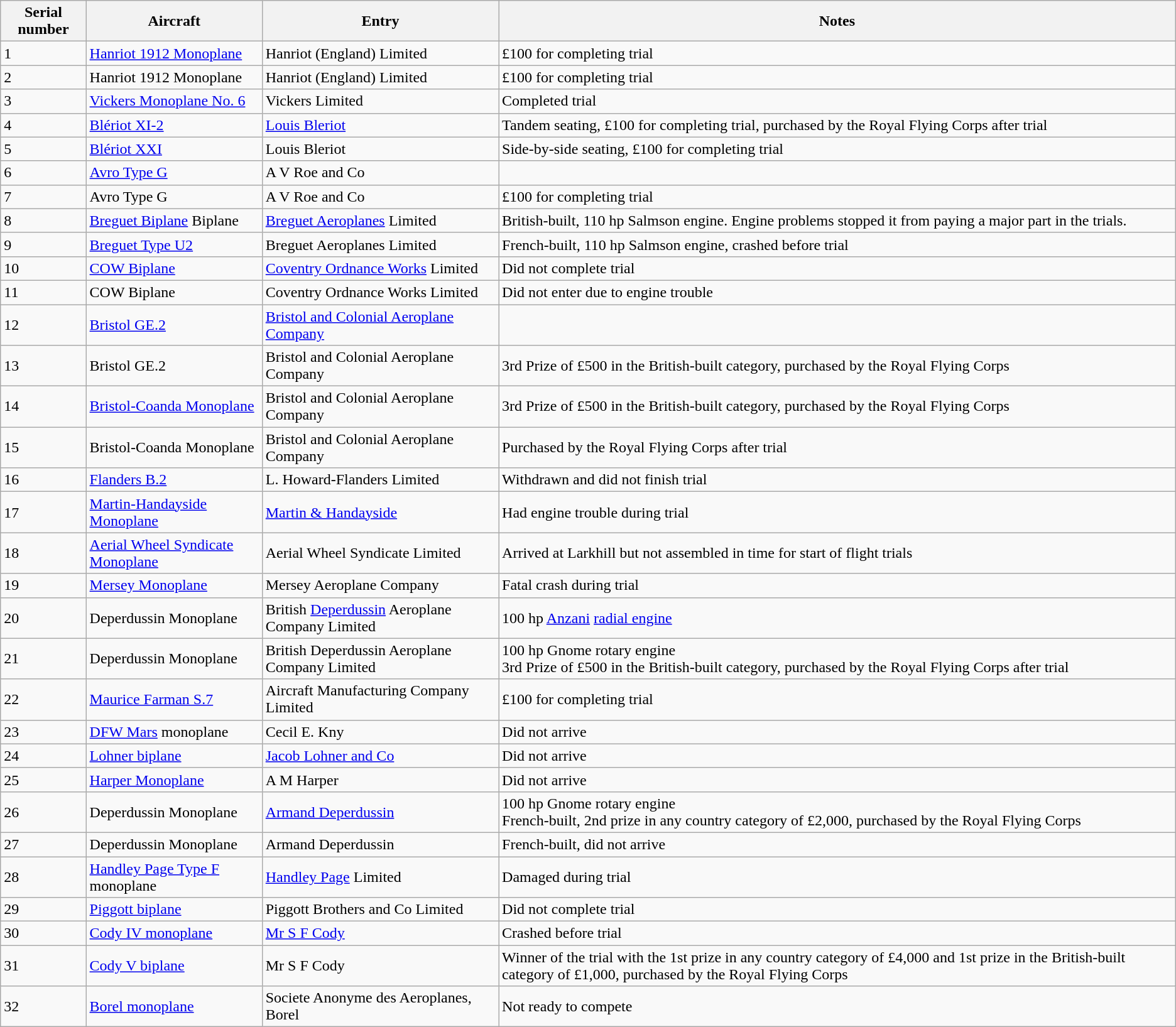<table class="wikitable">
<tr>
<th>Serial number</th>
<th>Aircraft</th>
<th>Entry</th>
<th>Notes</th>
</tr>
<tr>
<td>1</td>
<td><a href='#'>Hanriot 1912 Monoplane</a></td>
<td>Hanriot (England) Limited</td>
<td>£100 for completing trial</td>
</tr>
<tr>
<td>2</td>
<td>Hanriot 1912 Monoplane</td>
<td>Hanriot (England) Limited</td>
<td>£100 for completing trial</td>
</tr>
<tr>
<td>3</td>
<td><a href='#'>Vickers Monoplane No. 6</a></td>
<td>Vickers Limited</td>
<td>Completed trial</td>
</tr>
<tr>
<td>4</td>
<td><a href='#'>Blériot XI-2</a></td>
<td><a href='#'>Louis Bleriot</a></td>
<td>Tandem seating, £100 for completing trial, purchased by the Royal Flying Corps after trial</td>
</tr>
<tr>
<td>5</td>
<td><a href='#'>Blériot XXI</a></td>
<td>Louis Bleriot</td>
<td>Side-by-side seating, £100 for completing trial</td>
</tr>
<tr>
<td>6</td>
<td><a href='#'>Avro Type G</a></td>
<td>A V Roe and Co</td>
<td></td>
</tr>
<tr>
<td>7</td>
<td>Avro Type G</td>
<td>A V Roe and Co</td>
<td>£100 for completing trial</td>
</tr>
<tr>
<td>8</td>
<td><a href='#'>Breguet Biplane</a> Biplane</td>
<td><a href='#'>Breguet Aeroplanes</a> Limited</td>
<td>British-built, 110 hp Salmson engine. Engine problems stopped it from paying a major part in the trials.</td>
</tr>
<tr>
<td>9</td>
<td><a href='#'>Breguet Type U2</a></td>
<td>Breguet Aeroplanes Limited</td>
<td>French-built, 110 hp Salmson engine, crashed before trial</td>
</tr>
<tr>
<td>10</td>
<td><a href='#'>COW Biplane</a></td>
<td><a href='#'>Coventry Ordnance Works</a> Limited</td>
<td>Did not complete trial</td>
</tr>
<tr>
<td>11</td>
<td>COW Biplane</td>
<td>Coventry Ordnance Works Limited</td>
<td>Did not enter due to engine trouble</td>
</tr>
<tr>
<td>12</td>
<td><a href='#'>Bristol GE.2</a></td>
<td><a href='#'>Bristol and Colonial Aeroplane Company</a></td>
<td></td>
</tr>
<tr>
<td>13</td>
<td>Bristol GE.2</td>
<td>Bristol and Colonial Aeroplane Company</td>
<td>3rd Prize of £500 in the British-built category, purchased by the Royal Flying Corps</td>
</tr>
<tr>
<td>14</td>
<td><a href='#'>Bristol-Coanda Monoplane</a></td>
<td>Bristol and Colonial Aeroplane Company</td>
<td>3rd Prize of £500 in the British-built category, purchased by the Royal Flying Corps</td>
</tr>
<tr>
<td>15</td>
<td>Bristol-Coanda Monoplane</td>
<td>Bristol and Colonial Aeroplane Company</td>
<td>Purchased by the Royal Flying Corps after trial</td>
</tr>
<tr>
<td>16</td>
<td><a href='#'>Flanders B.2</a></td>
<td>L. Howard-Flanders Limited</td>
<td>Withdrawn and did not finish trial</td>
</tr>
<tr>
<td>17</td>
<td><a href='#'>Martin-Handayside Monoplane</a></td>
<td><a href='#'>Martin & Handayside</a></td>
<td>Had engine trouble during trial</td>
</tr>
<tr>
<td>18</td>
<td><a href='#'>Aerial Wheel Syndicate Monoplane</a></td>
<td>Aerial Wheel Syndicate Limited</td>
<td>Arrived at Larkhill but not assembled in time for start of flight trials</td>
</tr>
<tr>
<td>19</td>
<td><a href='#'>Mersey Monoplane</a></td>
<td>Mersey Aeroplane Company</td>
<td>Fatal crash during trial</td>
</tr>
<tr>
<td>20</td>
<td>Deperdussin Monoplane</td>
<td>British <a href='#'>Deperdussin</a> Aeroplane Company Limited</td>
<td>100 hp <a href='#'>Anzani</a> <a href='#'>radial engine</a></td>
</tr>
<tr>
<td>21</td>
<td>Deperdussin Monoplane</td>
<td>British Deperdussin Aeroplane Company Limited</td>
<td>100 hp Gnome rotary engine<br>3rd Prize of £500 in the British-built category, purchased by the Royal Flying Corps after trial</td>
</tr>
<tr>
<td>22</td>
<td><a href='#'>Maurice Farman S.7</a></td>
<td>Aircraft Manufacturing Company Limited</td>
<td>£100 for completing trial</td>
</tr>
<tr>
<td>23</td>
<td><a href='#'>DFW Mars</a> monoplane</td>
<td>Cecil E. Kny</td>
<td>Did not arrive </td>
</tr>
<tr>
<td>24</td>
<td><a href='#'>Lohner biplane</a></td>
<td><a href='#'>Jacob Lohner and Co</a></td>
<td>Did not arrive</td>
</tr>
<tr>
<td>25</td>
<td><a href='#'>Harper Monoplane</a></td>
<td>A M Harper</td>
<td>Did not arrive</td>
</tr>
<tr>
<td>26</td>
<td>Deperdussin Monoplane</td>
<td><a href='#'>Armand Deperdussin</a></td>
<td>100 hp Gnome rotary engine<br>French-built, 2nd prize in any country category of  £2,000, purchased by the Royal Flying Corps</td>
</tr>
<tr>
<td>27</td>
<td>Deperdussin Monoplane</td>
<td>Armand Deperdussin</td>
<td>French-built, did not arrive</td>
</tr>
<tr>
<td>28</td>
<td><a href='#'>Handley Page Type F</a> monoplane</td>
<td><a href='#'>Handley Page</a> Limited</td>
<td>Damaged during trial</td>
</tr>
<tr>
<td>29</td>
<td><a href='#'>Piggott biplane</a></td>
<td>Piggott Brothers and Co Limited</td>
<td>Did not complete trial</td>
</tr>
<tr>
<td>30</td>
<td><a href='#'>Cody IV monoplane</a></td>
<td><a href='#'>Mr S F Cody</a></td>
<td>Crashed before trial</td>
</tr>
<tr>
<td>31</td>
<td><a href='#'>Cody V biplane</a></td>
<td>Mr S F Cody</td>
<td>Winner of the trial with the 1st prize in any country category of £4,000 and 1st prize in the British-built category of £1,000, purchased by the Royal Flying Corps</td>
</tr>
<tr>
<td>32</td>
<td><a href='#'>Borel monoplane</a></td>
<td>Societe Anonyme des Aeroplanes, Borel</td>
<td>Not ready to compete</td>
</tr>
</table>
